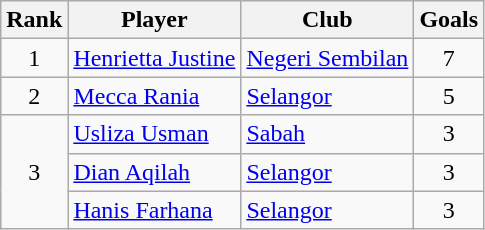<table class="wikitable">
<tr>
<th>Rank</th>
<th>Player</th>
<th>Club</th>
<th>Goals</th>
</tr>
<tr>
<td style="text-align:center">1</td>
<td><a href='#'>Henrietta Justine</a></td>
<td><a href='#'>Negeri Sembilan</a></td>
<td style="text-align:center">7</td>
</tr>
<tr>
<td style="text-align:center">2</td>
<td><a href='#'>Mecca Rania</a></td>
<td><a href='#'>Selangor</a></td>
<td style="text-align:center">5</td>
</tr>
<tr>
<td rowspan="3" style="text-align:center">3</td>
<td><a href='#'>Usliza Usman</a></td>
<td><a href='#'>Sabah</a></td>
<td style="text-align:center">3</td>
</tr>
<tr>
<td><a href='#'>Dian Aqilah</a></td>
<td><a href='#'>Selangor</a></td>
<td style="text-align:center">3</td>
</tr>
<tr>
<td><a href='#'>Hanis Farhana</a></td>
<td><a href='#'>Selangor</a></td>
<td style="text-align:center">3</td>
</tr>
</table>
